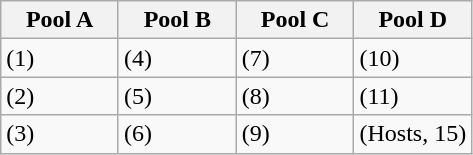<table class="wikitable">
<tr>
<th width=25%>Pool A</th>
<th width=25%>Pool B</th>
<th width=25%>Pool C</th>
<th width=25%>Pool D</th>
</tr>
<tr>
<td> (1)</td>
<td> (4)</td>
<td> (7)</td>
<td> (10)</td>
</tr>
<tr>
<td> (2)</td>
<td> (5)</td>
<td> (8)</td>
<td> (11)</td>
</tr>
<tr>
<td> (3)</td>
<td> (6)</td>
<td> (9)</td>
<td> (Hosts, 15)</td>
</tr>
</table>
